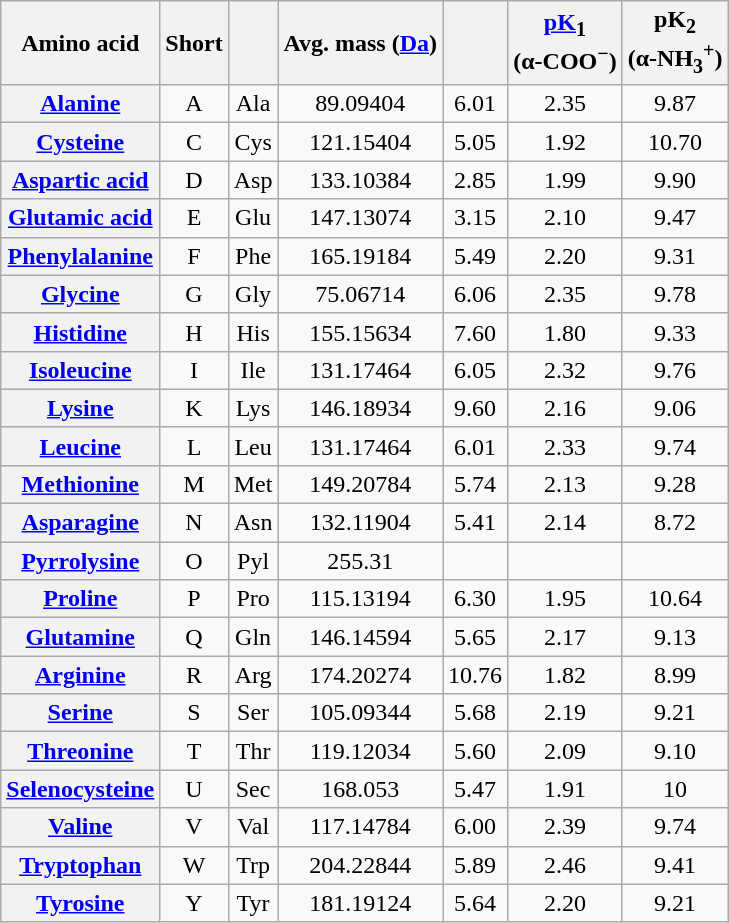<table class="wikitable sortable" style="text-align: center">
<tr>
<th scope="col">Amino acid</th>
<th scope="col">Short</th>
<th scope="col"></th>
<th scope="col">Avg. mass (<a href='#'>Da</a>)</th>
<th scope="col"></th>
<th scope="col"><a href='#'>pK</a><sub>1</sub><br>(α-COO<sup>−</sup>)</th>
<th scope="col">pK<sub>2</sub><br>(α-NH<sub>3</sub><sup>+</sup>)</th>
</tr>
<tr>
<th scope="row" ><a href='#'>Alanine</a></th>
<td>A</td>
<td>Ala</td>
<td>89.09404</td>
<td>6.01</td>
<td>2.35</td>
<td>9.87</td>
</tr>
<tr>
<th scope="row" ><a href='#'>Cysteine</a></th>
<td>C</td>
<td>Cys</td>
<td>121.15404</td>
<td>5.05</td>
<td>1.92</td>
<td>10.70</td>
</tr>
<tr>
<th scope="row" ><a href='#'>Aspartic acid</a></th>
<td>D</td>
<td>Asp</td>
<td>133.10384</td>
<td>2.85</td>
<td>1.99</td>
<td>9.90</td>
</tr>
<tr>
<th scope="row" ><a href='#'>Glutamic acid</a></th>
<td>E</td>
<td>Glu</td>
<td>147.13074</td>
<td>3.15</td>
<td>2.10</td>
<td>9.47</td>
</tr>
<tr>
<th scope="row" ><a href='#'>Phenylalanine</a></th>
<td>F</td>
<td>Phe</td>
<td>165.19184</td>
<td>5.49</td>
<td>2.20</td>
<td>9.31</td>
</tr>
<tr>
<th scope="row" ><a href='#'>Glycine</a></th>
<td>G</td>
<td>Gly</td>
<td>75.06714</td>
<td>6.06</td>
<td>2.35</td>
<td>9.78</td>
</tr>
<tr>
<th scope="row" ><a href='#'>Histidine</a></th>
<td>H</td>
<td>His</td>
<td>155.15634</td>
<td>7.60</td>
<td>1.80</td>
<td>9.33</td>
</tr>
<tr>
<th scope="row" ><a href='#'>Isoleucine</a></th>
<td>I</td>
<td>Ile</td>
<td>131.17464</td>
<td>6.05</td>
<td>2.32</td>
<td>9.76</td>
</tr>
<tr>
<th scope="row" ><a href='#'>Lysine</a></th>
<td>K</td>
<td>Lys</td>
<td>146.18934</td>
<td>9.60</td>
<td>2.16</td>
<td>9.06</td>
</tr>
<tr>
<th scope="row" ><a href='#'>Leucine</a></th>
<td>L</td>
<td>Leu</td>
<td>131.17464</td>
<td>6.01</td>
<td>2.33</td>
<td>9.74</td>
</tr>
<tr>
<th scope="row" ><a href='#'>Methionine</a></th>
<td>M</td>
<td>Met</td>
<td>149.20784</td>
<td>5.74</td>
<td>2.13</td>
<td>9.28</td>
</tr>
<tr>
<th scope="row" ><a href='#'>Asparagine</a></th>
<td>N</td>
<td>Asn</td>
<td>132.11904</td>
<td>5.41</td>
<td>2.14</td>
<td>8.72</td>
</tr>
<tr>
<th scope="row" ><a href='#'>Pyrrolysine</a></th>
<td>O</td>
<td>Pyl</td>
<td>255.31</td>
<td></td>
<td></td>
<td></td>
</tr>
<tr>
<th scope="row" ><a href='#'>Proline</a></th>
<td>P</td>
<td>Pro</td>
<td>115.13194</td>
<td>6.30</td>
<td>1.95</td>
<td>10.64</td>
</tr>
<tr>
<th scope="row" ><a href='#'>Glutamine</a></th>
<td>Q</td>
<td>Gln</td>
<td>146.14594</td>
<td>5.65</td>
<td>2.17</td>
<td>9.13</td>
</tr>
<tr>
<th scope="row" ><a href='#'>Arginine</a></th>
<td>R</td>
<td>Arg</td>
<td>174.20274</td>
<td>10.76</td>
<td>1.82</td>
<td>8.99</td>
</tr>
<tr>
<th scope="row" ><a href='#'>Serine</a></th>
<td>S</td>
<td>Ser</td>
<td>105.09344</td>
<td>5.68</td>
<td>2.19</td>
<td>9.21</td>
</tr>
<tr>
<th scope="row" ><a href='#'>Threonine</a></th>
<td>T</td>
<td>Thr</td>
<td>119.12034</td>
<td>5.60</td>
<td>2.09</td>
<td>9.10</td>
</tr>
<tr>
<th scope="row" ><a href='#'>Selenocysteine</a></th>
<td>U</td>
<td>Sec</td>
<td>168.053</td>
<td>5.47</td>
<td>1.91</td>
<td>10</td>
</tr>
<tr>
<th scope="row" ><a href='#'>Valine</a></th>
<td>V</td>
<td>Val</td>
<td>117.14784</td>
<td>6.00</td>
<td>2.39</td>
<td>9.74</td>
</tr>
<tr>
<th scope="row" ><a href='#'>Tryptophan</a></th>
<td>W</td>
<td>Trp</td>
<td>204.22844</td>
<td>5.89</td>
<td>2.46</td>
<td>9.41</td>
</tr>
<tr>
<th scope="row" ><a href='#'>Tyrosine</a></th>
<td>Y</td>
<td>Tyr</td>
<td>181.19124</td>
<td>5.64</td>
<td>2.20</td>
<td>9.21</td>
</tr>
</table>
